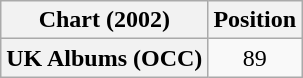<table class="wikitable plainrowheaders" style="text-align:center">
<tr>
<th scope="col">Chart (2002)</th>
<th scope="col">Position</th>
</tr>
<tr>
<th scope="row">UK Albums (OCC)</th>
<td>89</td>
</tr>
</table>
